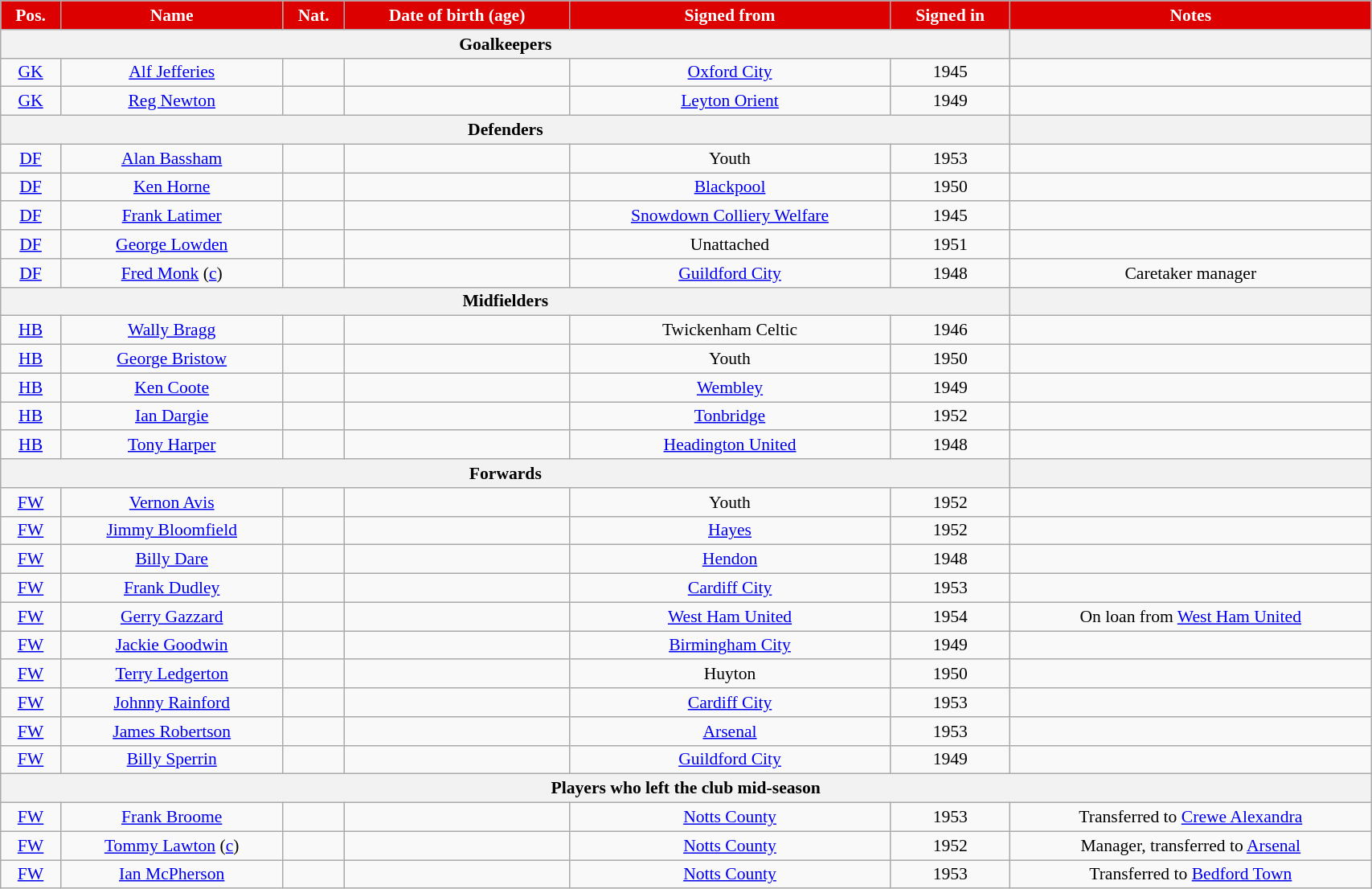<table class="wikitable"  style="text-align:center; font-size:90%; width:90%;">
<tr>
<th style="background:#d00; color:white; text-align:center;">Pos.</th>
<th style="background:#d00; color:white; text-align:center;">Name</th>
<th style="background:#d00; color:white; text-align:center;">Nat.</th>
<th style="background:#d00; color:white; text-align:center;">Date of birth (age)</th>
<th style="background:#d00; color:white; text-align:center;">Signed from</th>
<th style="background:#d00; color:white; text-align:center;">Signed in</th>
<th style="background:#d00; color:white; text-align:center;">Notes</th>
</tr>
<tr>
<th colspan="6">Goalkeepers</th>
<th></th>
</tr>
<tr>
<td><a href='#'>GK</a></td>
<td><a href='#'>Alf Jefferies</a></td>
<td></td>
<td></td>
<td><a href='#'>Oxford City</a></td>
<td>1945</td>
<td></td>
</tr>
<tr>
<td><a href='#'>GK</a></td>
<td><a href='#'>Reg Newton</a></td>
<td></td>
<td></td>
<td><a href='#'>Leyton Orient</a></td>
<td>1949</td>
<td></td>
</tr>
<tr>
<th colspan="6">Defenders</th>
<th></th>
</tr>
<tr>
<td><a href='#'>DF</a></td>
<td><a href='#'>Alan Bassham</a></td>
<td></td>
<td></td>
<td>Youth</td>
<td>1953</td>
<td></td>
</tr>
<tr>
<td><a href='#'>DF</a></td>
<td><a href='#'>Ken Horne</a></td>
<td></td>
<td></td>
<td><a href='#'>Blackpool</a></td>
<td>1950</td>
<td></td>
</tr>
<tr>
<td><a href='#'>DF</a></td>
<td><a href='#'>Frank Latimer</a></td>
<td></td>
<td></td>
<td><a href='#'>Snowdown Colliery Welfare</a></td>
<td>1945</td>
<td></td>
</tr>
<tr>
<td><a href='#'>DF</a></td>
<td><a href='#'>George Lowden</a></td>
<td></td>
<td></td>
<td>Unattached</td>
<td>1951</td>
<td></td>
</tr>
<tr>
<td><a href='#'>DF</a></td>
<td><a href='#'>Fred Monk</a> (<a href='#'>c</a>)</td>
<td></td>
<td></td>
<td><a href='#'>Guildford City</a></td>
<td>1948</td>
<td>Caretaker manager</td>
</tr>
<tr>
<th colspan="6">Midfielders</th>
<th></th>
</tr>
<tr>
<td><a href='#'>HB</a></td>
<td><a href='#'>Wally Bragg</a></td>
<td></td>
<td></td>
<td>Twickenham Celtic</td>
<td>1946</td>
<td></td>
</tr>
<tr>
<td><a href='#'>HB</a></td>
<td><a href='#'>George Bristow</a></td>
<td></td>
<td></td>
<td>Youth</td>
<td>1950</td>
<td></td>
</tr>
<tr>
<td><a href='#'>HB</a></td>
<td><a href='#'>Ken Coote</a></td>
<td></td>
<td></td>
<td><a href='#'>Wembley</a></td>
<td>1949</td>
<td></td>
</tr>
<tr>
<td><a href='#'>HB</a></td>
<td><a href='#'>Ian Dargie</a></td>
<td></td>
<td></td>
<td><a href='#'>Tonbridge</a></td>
<td>1952</td>
<td></td>
</tr>
<tr>
<td><a href='#'>HB</a></td>
<td><a href='#'>Tony Harper</a></td>
<td></td>
<td></td>
<td><a href='#'>Headington United</a></td>
<td>1948</td>
<td></td>
</tr>
<tr>
<th colspan="6">Forwards</th>
<th></th>
</tr>
<tr>
<td><a href='#'>FW</a></td>
<td><a href='#'>Vernon Avis</a></td>
<td></td>
<td></td>
<td>Youth</td>
<td>1952</td>
<td></td>
</tr>
<tr>
<td><a href='#'>FW</a></td>
<td><a href='#'>Jimmy Bloomfield</a></td>
<td></td>
<td></td>
<td><a href='#'>Hayes</a></td>
<td>1952</td>
<td></td>
</tr>
<tr>
<td><a href='#'>FW</a></td>
<td><a href='#'>Billy Dare</a></td>
<td></td>
<td></td>
<td><a href='#'>Hendon</a></td>
<td>1948</td>
<td></td>
</tr>
<tr>
<td><a href='#'>FW</a></td>
<td><a href='#'>Frank Dudley</a></td>
<td></td>
<td></td>
<td><a href='#'>Cardiff City</a></td>
<td>1953</td>
<td></td>
</tr>
<tr>
<td><a href='#'>FW</a></td>
<td><a href='#'>Gerry Gazzard</a></td>
<td></td>
<td></td>
<td><a href='#'>West Ham United</a></td>
<td>1954</td>
<td>On loan from <a href='#'>West Ham United</a></td>
</tr>
<tr>
<td><a href='#'>FW</a></td>
<td><a href='#'>Jackie Goodwin</a></td>
<td></td>
<td></td>
<td><a href='#'>Birmingham City</a></td>
<td>1949</td>
<td></td>
</tr>
<tr>
<td><a href='#'>FW</a></td>
<td><a href='#'>Terry Ledgerton</a></td>
<td></td>
<td></td>
<td>Huyton</td>
<td>1950</td>
<td></td>
</tr>
<tr>
<td><a href='#'>FW</a></td>
<td><a href='#'>Johnny Rainford</a></td>
<td></td>
<td></td>
<td><a href='#'>Cardiff City</a></td>
<td>1953</td>
<td></td>
</tr>
<tr>
<td><a href='#'>FW</a></td>
<td><a href='#'>James Robertson</a></td>
<td></td>
<td></td>
<td><a href='#'>Arsenal</a></td>
<td>1953</td>
<td></td>
</tr>
<tr>
<td><a href='#'>FW</a></td>
<td><a href='#'>Billy Sperrin</a></td>
<td></td>
<td></td>
<td><a href='#'>Guildford City</a></td>
<td>1949</td>
<td></td>
</tr>
<tr>
<th colspan="7">Players who left the club mid-season</th>
</tr>
<tr>
<td><a href='#'>FW</a></td>
<td><a href='#'>Frank Broome</a></td>
<td></td>
<td></td>
<td><a href='#'>Notts County</a></td>
<td>1953</td>
<td>Transferred to <a href='#'>Crewe Alexandra</a></td>
</tr>
<tr>
<td><a href='#'>FW</a></td>
<td><a href='#'>Tommy Lawton</a> (<a href='#'>c</a>)</td>
<td></td>
<td></td>
<td><a href='#'>Notts County</a></td>
<td>1952</td>
<td>Manager, transferred to <a href='#'>Arsenal</a></td>
</tr>
<tr>
<td><a href='#'>FW</a></td>
<td><a href='#'>Ian McPherson</a></td>
<td></td>
<td></td>
<td><a href='#'>Notts County</a></td>
<td>1953</td>
<td>Transferred to <a href='#'>Bedford Town</a></td>
</tr>
</table>
